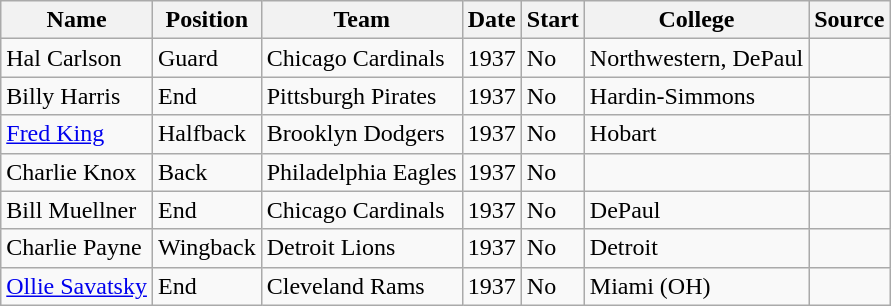<table class="wikitable sortable">
<tr>
<th>Name</th>
<th>Position</th>
<th>Team</th>
<th>Date</th>
<th>Start</th>
<th>College</th>
<th>Source</th>
</tr>
<tr>
<td>Hal Carlson</td>
<td>Guard</td>
<td>Chicago Cardinals</td>
<td>1937</td>
<td>No</td>
<td>Northwestern, DePaul</td>
<td></td>
</tr>
<tr>
<td>Billy Harris</td>
<td>End</td>
<td>Pittsburgh Pirates</td>
<td>1937</td>
<td>No</td>
<td>Hardin-Simmons</td>
<td></td>
</tr>
<tr>
<td><a href='#'>Fred King</a></td>
<td>Halfback</td>
<td>Brooklyn Dodgers</td>
<td>1937</td>
<td>No</td>
<td>Hobart</td>
<td></td>
</tr>
<tr>
<td>Charlie Knox</td>
<td>Back</td>
<td>Philadelphia Eagles</td>
<td>1937</td>
<td>No</td>
<td></td>
<td></td>
</tr>
<tr>
<td>Bill Muellner</td>
<td>End</td>
<td>Chicago Cardinals</td>
<td>1937</td>
<td>No</td>
<td>DePaul</td>
<td></td>
</tr>
<tr>
<td>Charlie Payne</td>
<td>Wingback</td>
<td>Detroit Lions</td>
<td>1937</td>
<td>No</td>
<td>Detroit</td>
<td></td>
</tr>
<tr>
<td><a href='#'>Ollie Savatsky</a></td>
<td>End</td>
<td>Cleveland Rams</td>
<td>1937</td>
<td>No</td>
<td>Miami (OH)</td>
<td></td>
</tr>
</table>
